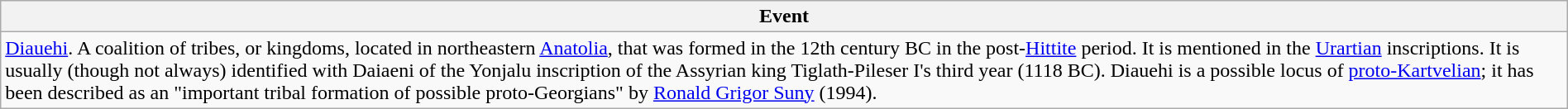<table class="wikitable" width="100%">
<tr>
<th style="width:6%">Event</th>
</tr>
<tr>
<td><a href='#'>Diauehi</a>. A coalition of tribes, or kingdoms, located in northeastern <a href='#'>Anatolia</a>, that was formed in the 12th century BC in the post-<a href='#'>Hittite</a> period. It is mentioned in the <a href='#'>Urartian</a> inscriptions. It is usually (though not always) identified with Daiaeni of the Yonjalu inscription of the Assyrian king Tiglath-Pileser I's third year (1118 BC). Diauehi is a possible locus of <a href='#'>proto-Kartvelian</a>; it has been described as an "important tribal formation of possible proto-Georgians" by <a href='#'>Ronald Grigor Suny</a> (1994).</td>
</tr>
</table>
